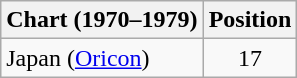<table class="wikitable">
<tr>
<th>Chart (1970–1979)</th>
<th>Position</th>
</tr>
<tr>
<td>Japan (<a href='#'>Oricon</a>)</td>
<td align="center">17</td>
</tr>
</table>
